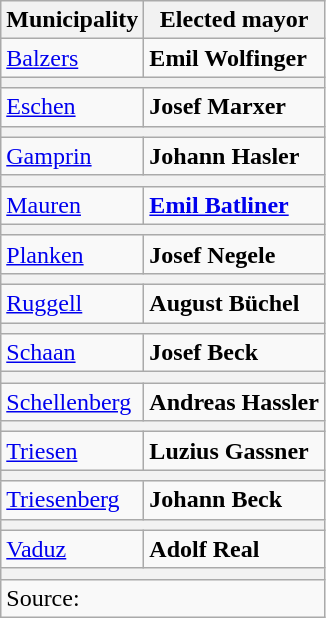<table class="wikitable" style="text-align:right">
<tr>
<th>Municipality</th>
<th>Elected mayor</th>
</tr>
<tr>
<td align="left"><a href='#'>Balzers</a></td>
<td align="left"><strong>Emil Wolfinger</strong></td>
</tr>
<tr>
<th colspan="2"></th>
</tr>
<tr>
<td align="left"><a href='#'>Eschen</a></td>
<td align="left"><strong>Josef Marxer</strong></td>
</tr>
<tr>
<th colspan="2"></th>
</tr>
<tr>
<td align="left"><a href='#'>Gamprin</a></td>
<td align="left"><strong>Johann Hasler</strong></td>
</tr>
<tr>
<th colspan="2"></th>
</tr>
<tr>
<td align="left"><a href='#'>Mauren</a></td>
<td align="left"><a href='#'><strong>Emil Batliner</strong></a></td>
</tr>
<tr>
<th colspan="2"></th>
</tr>
<tr>
<td align="left"><a href='#'>Planken</a></td>
<td align="left"><strong>Josef Negele</strong></td>
</tr>
<tr>
<th colspan="2"></th>
</tr>
<tr>
<td align="left"><a href='#'>Ruggell</a></td>
<td align="left"><strong>August Büchel</strong></td>
</tr>
<tr>
<th colspan="2"></th>
</tr>
<tr>
<td align="left"><a href='#'>Schaan</a></td>
<td align="left"><strong>Josef Beck</strong></td>
</tr>
<tr>
<th colspan="2"></th>
</tr>
<tr>
<td align="left"><a href='#'>Schellenberg</a></td>
<td align="left"><strong>Andreas Hassler</strong></td>
</tr>
<tr>
<th colspan="2"></th>
</tr>
<tr>
<td align="left"><a href='#'>Triesen</a></td>
<td align="left"><strong>Luzius Gassner</strong></td>
</tr>
<tr>
<th colspan="2"></th>
</tr>
<tr>
<td align="left"><a href='#'>Triesenberg</a></td>
<td align="left"><strong>Johann Beck</strong></td>
</tr>
<tr>
<th colspan="2"></th>
</tr>
<tr>
<td align="left"><a href='#'>Vaduz</a></td>
<td align="left"><strong>Adolf Real</strong></td>
</tr>
<tr>
<th colspan="2"></th>
</tr>
<tr>
<td colspan="2" align="left">Source: </td>
</tr>
</table>
